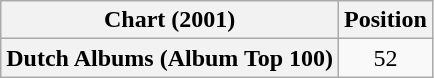<table class="wikitable plainrowheaders" style="text-align:center">
<tr>
<th scope="col">Chart (2001)</th>
<th scope="col">Position</th>
</tr>
<tr>
<th scope="row">Dutch Albums (Album Top 100)</th>
<td>52</td>
</tr>
</table>
